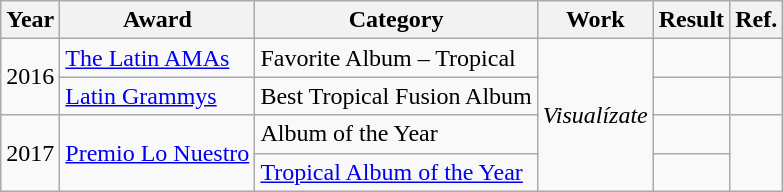<table class="wikitable">
<tr>
<th>Year</th>
<th>Award</th>
<th>Category</th>
<th>Work</th>
<th>Result</th>
<th>Ref.</th>
</tr>
<tr>
<td rowspan="2">2016</td>
<td><a href='#'>The Latin AMAs</a></td>
<td>Favorite Album – Tropical</td>
<td rowspan="4"><em>Visualízate</em></td>
<td></td>
<td></td>
</tr>
<tr>
<td><a href='#'>Latin Grammys</a></td>
<td>Best Tropical Fusion Album</td>
<td></td>
<td></td>
</tr>
<tr>
<td rowspan="2">2017</td>
<td rowspan="2"><a href='#'>Premio Lo Nuestro</a></td>
<td>Album of the Year</td>
<td></td>
<td rowspan="2"></td>
</tr>
<tr>
<td><a href='#'>Tropical Album of the Year</a></td>
<td></td>
</tr>
</table>
